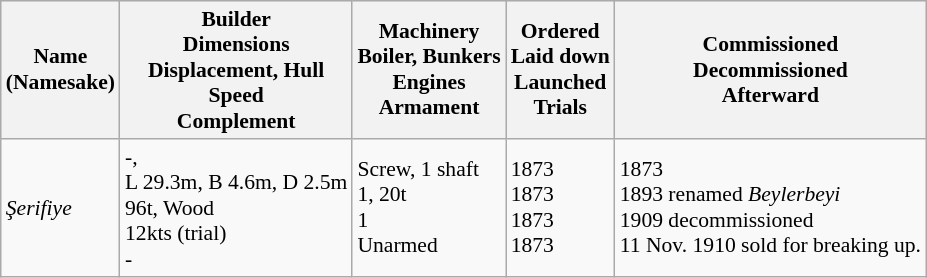<table class="wikitable" style="font-size:90%;">
<tr bgcolor="#e6e9ff">
<th>Name<br>(Namesake)</th>
<th>Builder<br>Dimensions<br>Displacement, Hull<br>Speed<br>Complement</th>
<th>Machinery<br>Boiler, Bunkers<br>Engines<br>Armament</th>
<th>Ordered<br>Laid down<br>Launched<br>Trials</th>
<th>Commissioned<br>Decommissioned<br>Afterward</th>
</tr>
<tr ---->
<td><em>Şerifiye</em></td>
<td>-, <br>L 29.3m, B 4.6m, D 2.5m<br>96t, Wood<br>12kts (trial)<br>-</td>
<td>Screw, 1 shaft<br>1, 20t<br>1<br>Unarmed</td>
<td>1873<br>1873<br>1873<br>1873</td>
<td>1873<br>1893 renamed <em>Beylerbeyi</em><br>1909 decommissioned<br>11 Nov. 1910 sold for breaking up.</td>
</tr>
</table>
